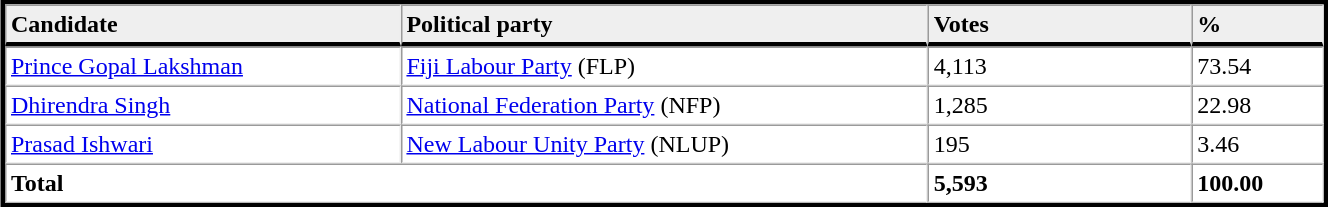<table table width="70%" border="1" align="center" cellpadding=3 cellspacing=0 style="margin:5px; border:3px solid;">
<tr>
<td td width="30%" style="border-bottom:3px solid; background:#efefef;"><strong>Candidate</strong></td>
<td td width="40%" style="border-bottom:3px solid; background:#efefef;"><strong>Political party</strong></td>
<td td width="20%" style="border-bottom:3px solid; background:#efefef;"><strong>Votes</strong></td>
<td td width="10%" style="border-bottom:3px solid; background:#efefef;"><strong>%</strong></td>
</tr>
<tr>
<td><a href='#'>Prince Gopal Lakshman</a></td>
<td><a href='#'>Fiji Labour Party</a> (FLP)</td>
<td>4,113</td>
<td>73.54</td>
</tr>
<tr>
<td><a href='#'>Dhirendra Singh</a></td>
<td><a href='#'>National Federation Party</a> (NFP)</td>
<td>1,285</td>
<td>22.98</td>
</tr>
<tr>
<td><a href='#'>Prasad Ishwari</a></td>
<td><a href='#'>New Labour Unity Party</a> (NLUP)</td>
<td>195</td>
<td>3.46</td>
</tr>
<tr>
<td colspan=2><strong>Total</strong></td>
<td><strong>5,593</strong></td>
<td><strong>100.00</strong></td>
</tr>
<tr>
</tr>
</table>
